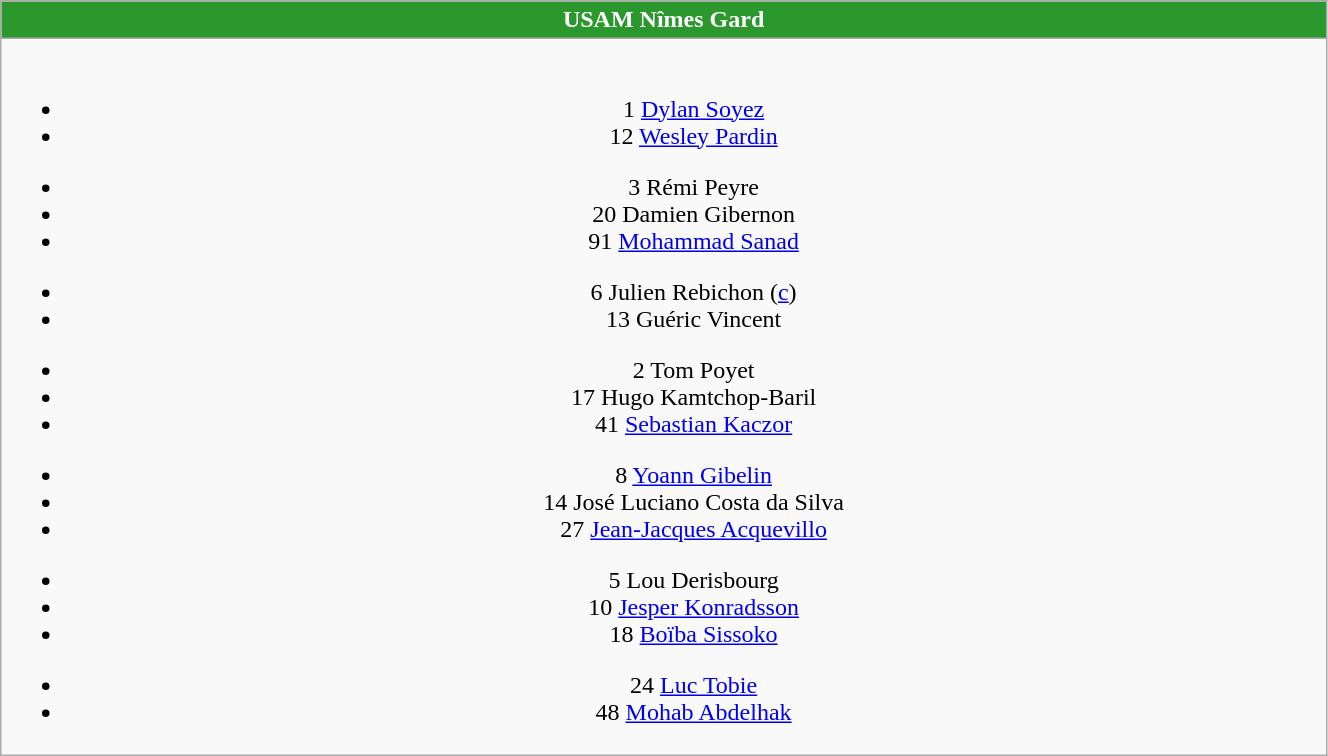<table class="wikitable" style="font-size:100%; text-align:center;" width=70%>
<tr>
<th colspan=5 style="background-color:#2b982d;color:white;text-align:center;"> USAM Nîmes Gard</th>
</tr>
<tr>
<td><br>
<ul><li>1  <a href='#'>Dylan Soyez</a></li><li>12  <a href='#'>Wesley Pardin</a></li></ul><ul><li>3  Rémi Peyre</li><li>20  Damien Gibernon</li><li>91  <a href='#'>Mohammad Sanad</a></li></ul><ul><li>6  Julien Rebichon (<a href='#'>c</a>)</li><li>13  Guéric Vincent</li></ul><ul><li>2  Tom Poyet</li><li>17  Hugo Kamtchop-Baril</li><li>41  <a href='#'>Sebastian Kaczor</a></li></ul><ul><li>8  <a href='#'>Yoann Gibelin</a></li><li>14  José Luciano Costa da Silva</li><li>27  <a href='#'>Jean-Jacques Acquevillo</a></li></ul><ul><li>5  Lou Derisbourg</li><li>10  <a href='#'>Jesper Konradsson</a></li><li>18  <a href='#'>Boïba Sissoko</a> </li></ul><ul><li>24  <a href='#'>Luc Tobie</a></li><li>48  <a href='#'>Mohab Abdelhak</a></li></ul></td>
</tr>
</table>
